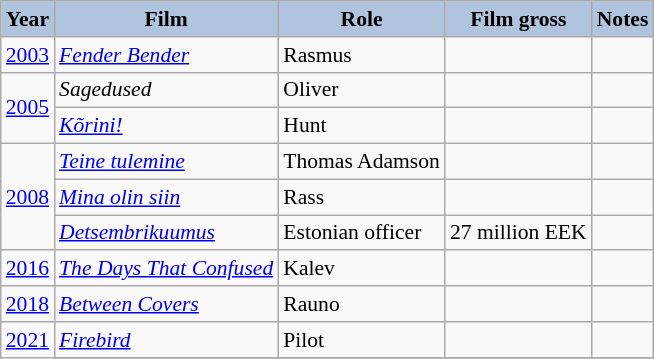<table class="wikitable" style="font-size:90%;">
<tr>
<th style="background:#B0C4DE;">Year</th>
<th style="background:#B0C4DE;">Film</th>
<th style="background:#B0C4DE;">Role</th>
<th style="background:#B0C4DE;">Film gross</th>
<th style="background:#B0C4DE;">Notes</th>
</tr>
<tr>
<td><a href='#'>2003</a></td>
<td><em><a href='#'>Fender Bender</a></em></td>
<td>Rasmus</td>
<td></td>
<td></td>
</tr>
<tr>
<td rowspan="2"><a href='#'>2005</a></td>
<td><em>Sagedused</em></td>
<td>Oliver</td>
<td></td>
<td></td>
</tr>
<tr>
<td><em><a href='#'>Kõrini!</a></em></td>
<td>Hunt</td>
<td></td>
<td></td>
</tr>
<tr>
<td rowspan="3"><a href='#'>2008</a></td>
<td><em><a href='#'>Teine tulemine</a></em></td>
<td>Thomas Adamson</td>
<td></td>
<td></td>
</tr>
<tr>
<td><em><a href='#'>Mina olin siin</a></em></td>
<td>Rass</td>
<td></td>
<td></td>
</tr>
<tr>
<td><em><a href='#'>Detsembrikuumus</a></em></td>
<td>Estonian officer</td>
<td>27 million EEK</td>
<td></td>
</tr>
<tr>
<td><a href='#'>2016</a></td>
<td><em><a href='#'>The Days That Confused</a></em></td>
<td>Kalev</td>
<td></td>
<td></td>
</tr>
<tr>
<td><a href='#'>2018</a></td>
<td><em><a href='#'>Between Covers</a></em></td>
<td>Rauno</td>
<td></td>
<td></td>
</tr>
<tr>
<td rowspan="4"><a href='#'>2021</a></td>
<td><em><a href='#'>Firebird</a></em></td>
<td>Pilot</td>
<td></td>
<td></td>
</tr>
<tr>
</tr>
</table>
